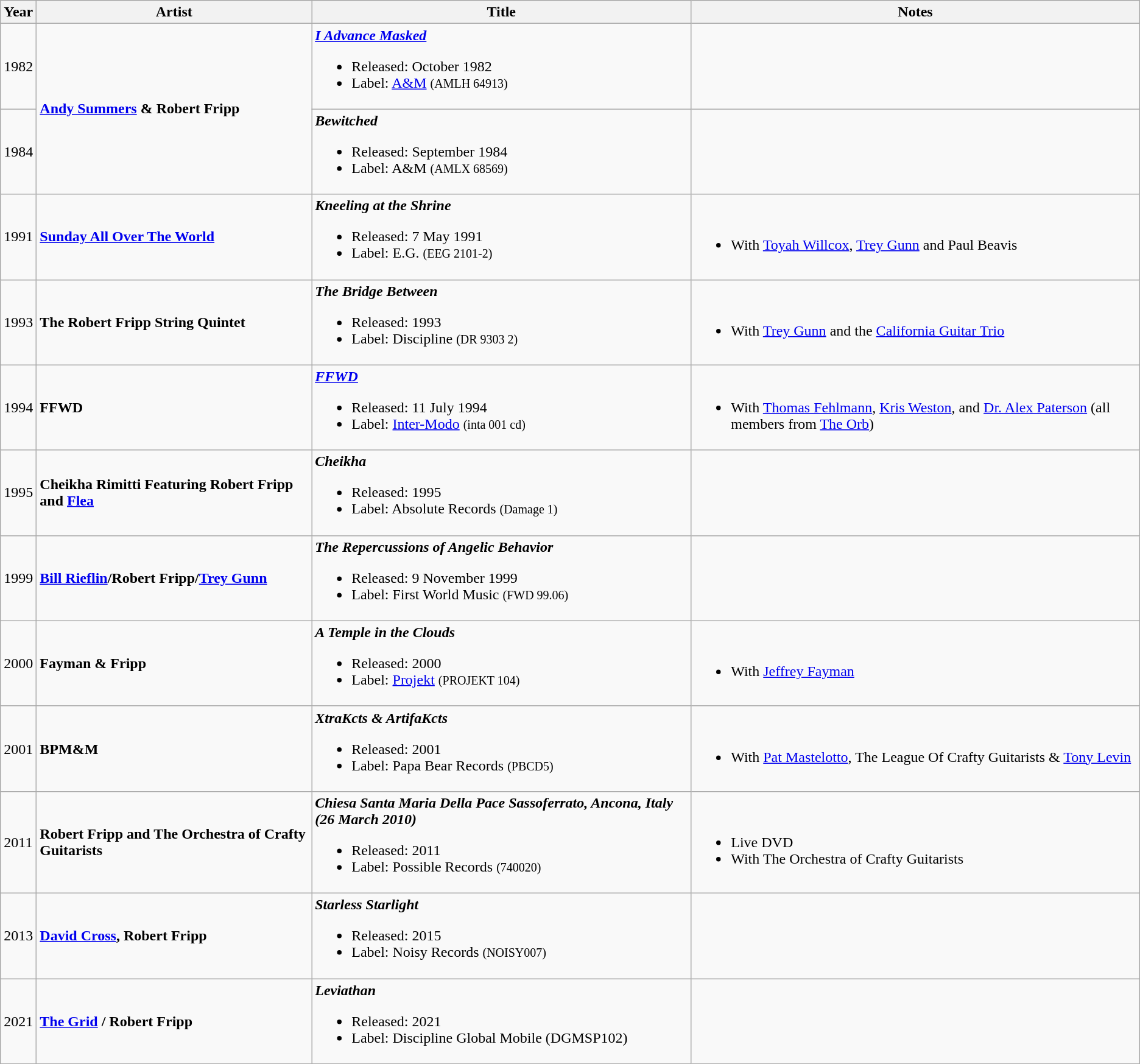<table class="wikitable">
<tr>
<th>Year</th>
<th>Artist</th>
<th>Title</th>
<th>Notes</th>
</tr>
<tr>
<td align="center">1982</td>
<td rowspan="2"><strong><a href='#'>Andy Summers</a> & Robert Fripp</strong></td>
<td><strong><em><a href='#'>I Advance Masked</a></em></strong><br><ul><li>Released: October 1982</li><li>Label: <a href='#'>A&M</a> <small>(AMLH 64913)</small></li></ul></td>
<td></td>
</tr>
<tr>
<td align="center">1984</td>
<td><strong><em>Bewitched</em></strong><br><ul><li>Released: September 1984</li><li>Label: A&M <small>(AMLX 68569)</small></li></ul></td>
<td></td>
</tr>
<tr>
<td>1991</td>
<td><strong><a href='#'>Sunday All Over The World</a></strong></td>
<td><strong><em>Kneeling at the Shrine</em></strong><br><ul><li>Released: 7 May 1991</li><li>Label: E.G. <small>(EEG 2101-2)</small></li></ul></td>
<td><br><ul><li>With <a href='#'>Toyah Willcox</a>, <a href='#'>Trey Gunn</a> and Paul Beavis</li></ul></td>
</tr>
<tr>
<td>1993</td>
<td><strong>The Robert Fripp String Quintet</strong></td>
<td><strong><em>The Bridge Between</em></strong><br><ul><li>Released: 1993</li><li>Label: Discipline <small>(DR 9303 2)</small></li></ul></td>
<td><br><ul><li>With <a href='#'>Trey Gunn</a> and the <a href='#'>California Guitar Trio</a></li></ul></td>
</tr>
<tr>
<td align="center">1994</td>
<td><strong>FFWD</strong></td>
<td><strong><em><a href='#'>FFWD</a></em></strong><br><ul><li>Released: 11 July 1994</li><li>Label: <a href='#'>Inter-Modo</a> <small>(inta 001 cd)</small></li></ul></td>
<td><br><ul><li>With <a href='#'>Thomas Fehlmann</a>, <a href='#'>Kris Weston</a>, and <a href='#'>Dr. Alex Paterson</a> (all members from <a href='#'>The Orb</a>)</li></ul></td>
</tr>
<tr>
<td>1995</td>
<td><strong>Cheikha Rimitti Featuring Robert Fripp and <a href='#'>Flea</a></strong></td>
<td><strong><em>Cheikha</em></strong><br><ul><li>Released: 1995</li><li>Label: Absolute Records <small>(Damage 1)</small></li></ul></td>
<td></td>
</tr>
<tr>
<td align="center">1999</td>
<td><strong><a href='#'>Bill Rieflin</a>/Robert Fripp/<a href='#'>Trey Gunn</a></strong></td>
<td><strong><em>The Repercussions of Angelic Behavior</em></strong><br><ul><li>Released: 9 November 1999</li><li>Label: First World Music <small>(FWD 99.06)</small></li></ul></td>
<td></td>
</tr>
<tr>
<td align="center">2000</td>
<td><strong>Fayman & Fripp</strong></td>
<td><strong><em>A Temple in the Clouds</em></strong><br><ul><li>Released: 2000</li><li>Label: <a href='#'>Projekt</a> <small>(PROJEKT 104)</small></li></ul></td>
<td><br><ul><li>With <a href='#'>Jeffrey Fayman</a></li></ul></td>
</tr>
<tr>
<td>2001</td>
<td><strong>BPM&M</strong></td>
<td><strong><em>XtraKcts & ArtifaKcts</em></strong><br><ul><li>Released: 2001</li><li>Label: Papa Bear Records <small>(PBCD5)</small></li></ul></td>
<td><br><ul><li>With <a href='#'>Pat Mastelotto</a>, The League Of Crafty Guitarists & <a href='#'>Tony Levin</a></li></ul></td>
</tr>
<tr>
<td>2011</td>
<td><strong>Robert Fripp and The Orchestra of Crafty Guitarists</strong></td>
<td><strong><em>Chiesa Santa Maria Della Pace Sassoferrato, Ancona, Italy (26 March 2010)</em></strong><br><ul><li>Released: 2011</li><li>Label: Possible Records <small>(740020)</small></li></ul></td>
<td><br><ul><li>Live DVD</li><li>With The Orchestra of Crafty Guitarists</li></ul></td>
</tr>
<tr>
<td align="center">2013</td>
<td><strong><a href='#'>David Cross</a>, Robert Fripp</strong></td>
<td><strong><em>Starless Starlight</em></strong><br><ul><li>Released: 2015</li><li>Label: Noisy Records <small>(NOISY007)</small></li></ul></td>
<td></td>
</tr>
<tr>
<td>2021</td>
<td><strong><a href='#'>The Grid</a> / Robert Fripp</strong></td>
<td><strong><em>Leviathan</em></strong><br><ul><li>Released: 2021</li><li>Label: Discipline Global Mobile (DGMSP102)</li></ul></td>
<td></td>
</tr>
</table>
